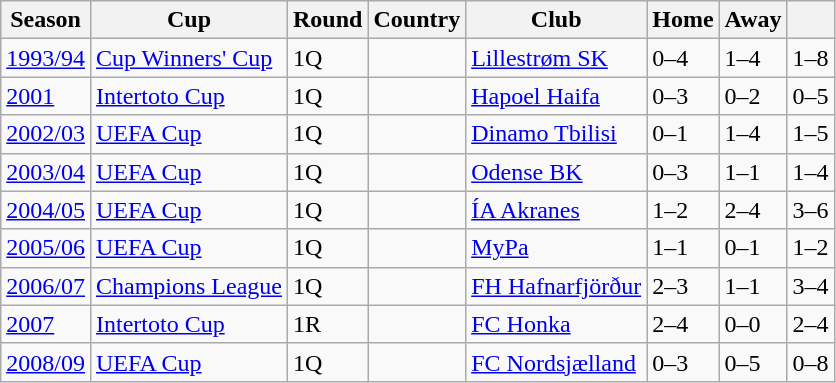<table class="wikitable">
<tr>
<th>Season</th>
<th>Cup</th>
<th>Round</th>
<th>Country</th>
<th>Club</th>
<th>Home</th>
<th>Away</th>
<th></th>
</tr>
<tr>
<td><a href='#'>1993/94</a></td>
<td><a href='#'>Cup Winners' Cup</a></td>
<td>1Q</td>
<td></td>
<td><a href='#'>Lillestrøm SK</a></td>
<td>0–4</td>
<td>1–4</td>
<td>1–8</td>
</tr>
<tr>
<td><a href='#'>2001</a></td>
<td><a href='#'>Intertoto Cup</a></td>
<td>1Q</td>
<td></td>
<td><a href='#'>Hapoel Haifa</a></td>
<td>0–3</td>
<td>0–2</td>
<td>0–5</td>
</tr>
<tr>
<td><a href='#'>2002/03</a></td>
<td><a href='#'>UEFA Cup</a></td>
<td>1Q</td>
<td></td>
<td><a href='#'>Dinamo Tbilisi</a></td>
<td>0–1</td>
<td>1–4</td>
<td>1–5</td>
</tr>
<tr>
<td><a href='#'>2003/04</a></td>
<td><a href='#'>UEFA Cup</a></td>
<td>1Q</td>
<td></td>
<td><a href='#'>Odense BK</a></td>
<td>0–3</td>
<td>1–1</td>
<td>1–4</td>
</tr>
<tr>
<td><a href='#'>2004/05</a></td>
<td><a href='#'>UEFA Cup</a></td>
<td>1Q</td>
<td></td>
<td><a href='#'>ÍA Akranes</a></td>
<td>1–2</td>
<td>2–4</td>
<td>3–6</td>
</tr>
<tr>
<td><a href='#'>2005/06</a></td>
<td><a href='#'>UEFA Cup</a></td>
<td>1Q</td>
<td></td>
<td><a href='#'>MyPa</a></td>
<td>1–1</td>
<td>0–1</td>
<td>1–2</td>
</tr>
<tr>
<td><a href='#'>2006/07</a></td>
<td><a href='#'>Champions League</a></td>
<td>1Q</td>
<td></td>
<td><a href='#'>FH Hafnarfjörður</a></td>
<td>2–3</td>
<td>1–1</td>
<td>3–4</td>
</tr>
<tr>
<td><a href='#'>2007</a></td>
<td><a href='#'>Intertoto Cup</a></td>
<td>1R</td>
<td></td>
<td><a href='#'>FC Honka</a></td>
<td>2–4</td>
<td>0–0</td>
<td>2–4</td>
</tr>
<tr>
<td><a href='#'>2008/09</a></td>
<td><a href='#'>UEFA Cup</a></td>
<td>1Q</td>
<td></td>
<td><a href='#'>FC Nordsjælland</a></td>
<td>0–3</td>
<td>0–5</td>
<td>0–8</td>
</tr>
</table>
